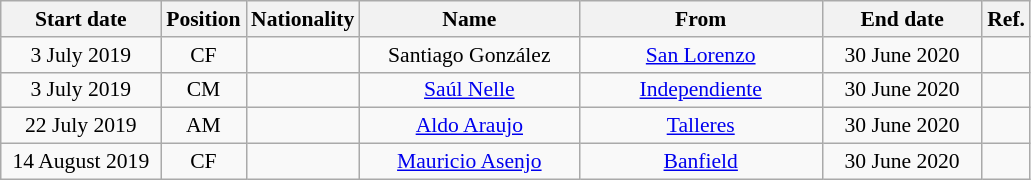<table class="wikitable" style="text-align:center; font-size:90%; ">
<tr>
<th style="background:#; color:#; width:100px;">Start date</th>
<th style="background:#; color:#; width:50px;">Position</th>
<th style="background:#; color:#; width:50px;">Nationality</th>
<th style="background:#; color:#; width:140px;">Name</th>
<th style="background:#; color:#; width:155px;">From</th>
<th style="background:#; color:#; width:100px;">End date</th>
<th style="background:#; color:#; width:25px;">Ref.</th>
</tr>
<tr>
<td>3 July 2019</td>
<td>CF</td>
<td></td>
<td>Santiago González</td>
<td> <a href='#'>San Lorenzo</a></td>
<td>30 June 2020</td>
<td></td>
</tr>
<tr>
<td>3 July 2019</td>
<td>CM</td>
<td></td>
<td><a href='#'>Saúl Nelle</a></td>
<td> <a href='#'>Independiente</a></td>
<td>30 June 2020</td>
<td></td>
</tr>
<tr>
<td>22 July 2019</td>
<td>AM</td>
<td></td>
<td><a href='#'>Aldo Araujo</a></td>
<td> <a href='#'>Talleres</a></td>
<td>30 June 2020</td>
<td></td>
</tr>
<tr>
<td>14 August 2019</td>
<td>CF</td>
<td></td>
<td><a href='#'>Mauricio Asenjo</a></td>
<td> <a href='#'>Banfield</a></td>
<td>30 June 2020</td>
<td></td>
</tr>
</table>
